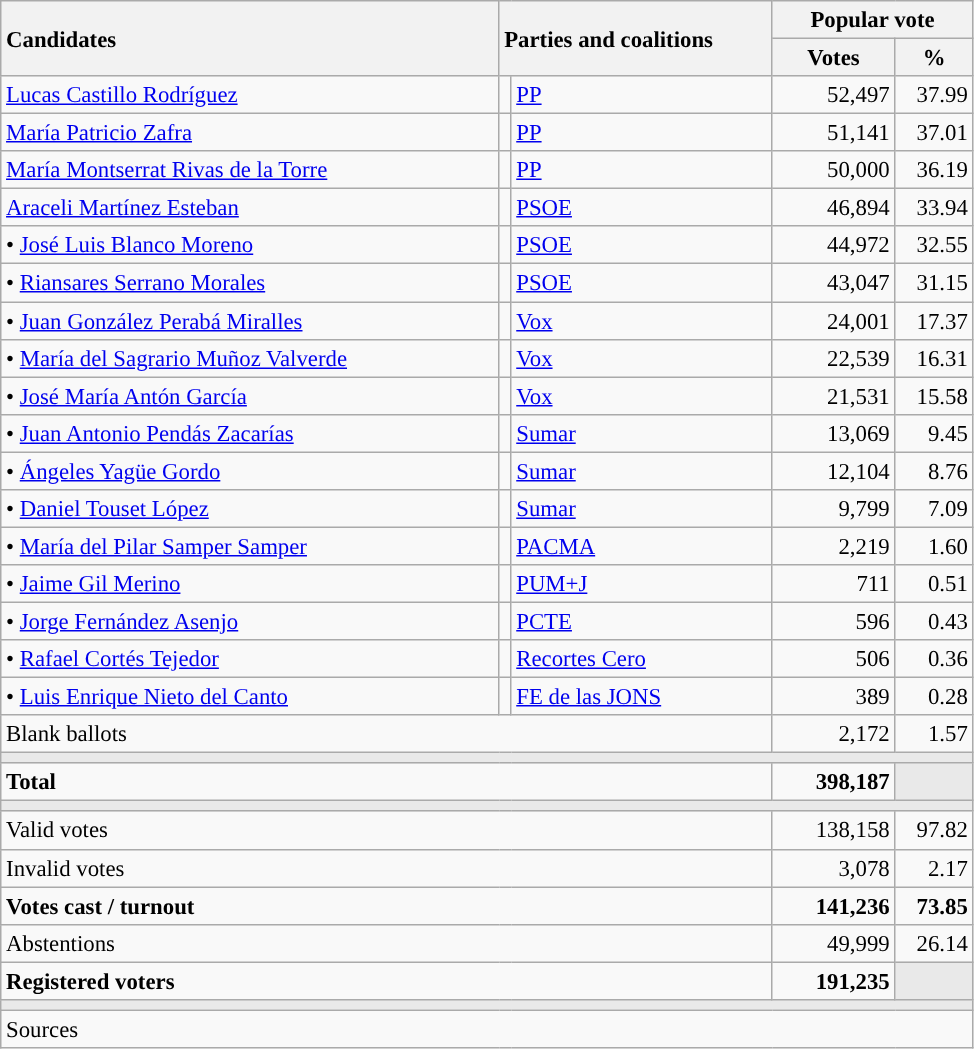<table class="wikitable" style="text-align:right; font-size:95%;">
<tr>
<th style="text-align:left;" rowspan="2" width="325">Candidates</th>
<th style="text-align:left;" rowspan="2" colspan="2" width="175">Parties and coalitions</th>
<th colspan="2">Popular vote</th>
</tr>
<tr>
<th width="75">Votes</th>
<th width="45">%</th>
</tr>
<tr>
<td align="left"> <a href='#'>Lucas Castillo Rodríguez</a></td>
<td width="1" style="color:inherit;background:"></td>
<td align="left"><a href='#'>PP</a></td>
<td>52,497</td>
<td>37.99</td>
</tr>
<tr>
<td align="left"> <a href='#'>María Patricio Zafra</a></td>
<td width="1" style="color:inherit;background:"></td>
<td align="left"><a href='#'>PP</a></td>
<td>51,141</td>
<td>37.01</td>
</tr>
<tr>
<td align="left"> <a href='#'>María Montserrat Rivas de la Torre</a></td>
<td width="1" style="color:inherit;background:"></td>
<td align="left"><a href='#'>PP</a></td>
<td>50,000</td>
<td>36.19</td>
</tr>
<tr>
<td align="left"> <a href='#'>Araceli Martínez Esteban</a></td>
<td width="1" style="color:inherit;background:"></td>
<td align="left"><a href='#'>PSOE</a></td>
<td>46,894</td>
<td>33.94</td>
</tr>
<tr>
<td align="left">• <a href='#'>José Luis Blanco Moreno</a></td>
<td width="1" style="color:inherit;background:"></td>
<td align="left"><a href='#'>PSOE</a></td>
<td>44,972</td>
<td>32.55</td>
</tr>
<tr>
<td align="left">• <a href='#'>Riansares Serrano Morales</a></td>
<td width="1" style="color:inherit;background:"></td>
<td align="left"><a href='#'>PSOE</a></td>
<td>43,047</td>
<td>31.15</td>
</tr>
<tr>
<td align="left">• <a href='#'>Juan González Perabá Miralles</a></td>
<td width="1" style="color:inherit;background:"></td>
<td align="left"><a href='#'>Vox</a></td>
<td>24,001</td>
<td>17.37</td>
</tr>
<tr>
<td align="left">• <a href='#'>María del Sagrario Muñoz Valverde</a></td>
<td width="1" style="color:inherit;background:"></td>
<td align="left"><a href='#'>Vox</a></td>
<td>22,539</td>
<td>16.31</td>
</tr>
<tr>
<td align="left">• <a href='#'>José María Antón García</a></td>
<td width="1" style="color:inherit;background:"></td>
<td align="left"><a href='#'>Vox</a></td>
<td>21,531</td>
<td>15.58</td>
</tr>
<tr>
<td align="left">• <a href='#'>Juan Antonio Pendás Zacarías</a></td>
<td width="1" style="color:inherit;background:"></td>
<td align="left"><a href='#'>Sumar</a></td>
<td>13,069</td>
<td>9.45</td>
</tr>
<tr>
<td align="left">• <a href='#'>Ángeles Yagüe Gordo</a></td>
<td width="1" style="color:inherit;background:"></td>
<td align="left"><a href='#'>Sumar</a></td>
<td>12,104</td>
<td>8.76</td>
</tr>
<tr>
<td align="left">• <a href='#'>Daniel Touset López</a></td>
<td width="1" style="color:inherit;background:"></td>
<td align="left"><a href='#'>Sumar</a></td>
<td>9,799</td>
<td>7.09</td>
</tr>
<tr>
<td align="left">• <a href='#'>María del Pilar Samper Samper</a></td>
<td width="1" style="color:inherit;background:"></td>
<td align="left"><a href='#'>PACMA</a></td>
<td>2,219</td>
<td>1.60</td>
</tr>
<tr>
<td align="left">• <a href='#'>Jaime Gil Merino</a></td>
<td width="1" style="color:inherit;background:"></td>
<td align="left"><a href='#'>PUM+J</a></td>
<td>711</td>
<td>0.51</td>
</tr>
<tr>
<td align="left">• <a href='#'>Jorge Fernández Asenjo</a></td>
<td width="1" style="color:inherit;background:"></td>
<td align="left"><a href='#'>PCTE</a></td>
<td>596</td>
<td>0.43</td>
</tr>
<tr>
<td align="left">• <a href='#'>Rafael Cortés Tejedor</a></td>
<td width="1" style="color:inherit;background:"></td>
<td align="left"><a href='#'>Recortes Cero</a></td>
<td>506</td>
<td>0.36</td>
</tr>
<tr>
<td align="left">• <a href='#'>Luis Enrique Nieto del Canto</a></td>
<td width="1" style="color:inherit;background:"></td>
<td align="left"><a href='#'>FE de las JONS</a></td>
<td>389</td>
<td>0.28</td>
</tr>
<tr>
<td align="left" colspan="3">Blank ballots</td>
<td>2,172</td>
<td>1.57</td>
</tr>
<tr>
<td colspan="5" bgcolor="#E9E9E9"></td>
</tr>
<tr style="font-weight:bold;">
<td align="left" colspan="3">Total</td>
<td>398,187</td>
<td bgcolor="#E9E9E9"></td>
</tr>
<tr>
<td colspan="5" bgcolor="#E9E9E9"></td>
</tr>
<tr>
<td align="left" colspan="3">Valid votes</td>
<td>138,158</td>
<td>97.82</td>
</tr>
<tr>
<td align="left" colspan="3">Invalid votes</td>
<td>3,078</td>
<td>2.17</td>
</tr>
<tr style="font-weight:bold;">
<td align="left" colspan="3">Votes cast / turnout</td>
<td>141,236</td>
<td>73.85</td>
</tr>
<tr>
<td align="left" colspan="3">Abstentions</td>
<td>49,999</td>
<td>26.14</td>
</tr>
<tr style="font-weight:bold;">
<td align="left" colspan="3">Registered voters</td>
<td>191,235</td>
<td bgcolor="#E9E9E9"></td>
</tr>
<tr>
<td colspan="5" bgcolor="#E9E9E9"></td>
</tr>
<tr>
<td align="left" colspan="5">Sources</td>
</tr>
</table>
